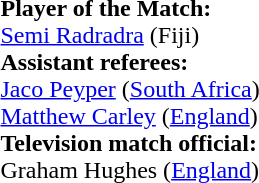<table style="width:100%">
<tr>
<td><br><strong>Player of the Match:</strong>
<br><a href='#'>Semi Radradra</a> (Fiji)<br><strong>Assistant referees:</strong>
<br><a href='#'>Jaco Peyper</a> (<a href='#'>South Africa</a>)
<br><a href='#'>Matthew Carley</a> (<a href='#'>England</a>)
<br><strong>Television match official:</strong>
<br>Graham Hughes (<a href='#'>England</a>)</td>
</tr>
</table>
